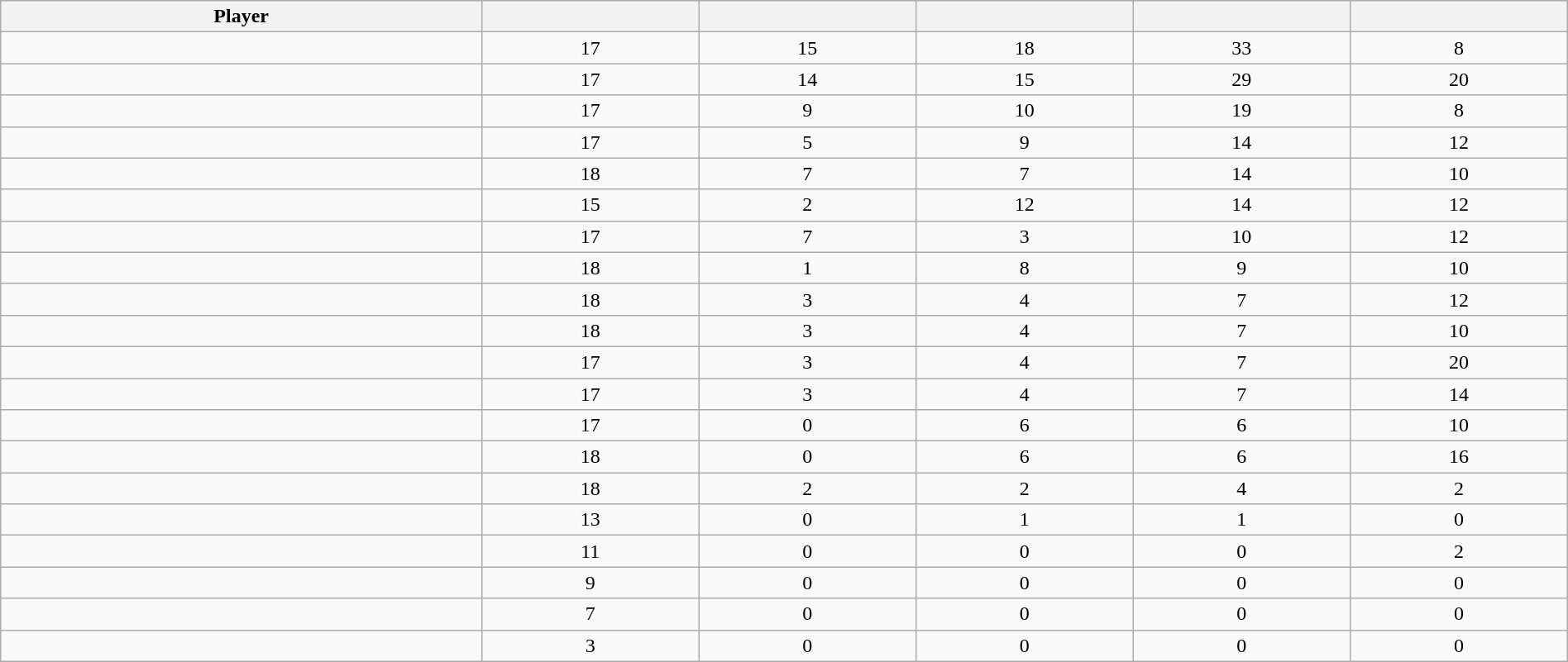<table class="wikitable sortable" style="width:100%; text-align:center;">
<tr>
<th>Player</th>
<th></th>
<th></th>
<th></th>
<th></th>
<th></th>
</tr>
<tr>
<td></td>
<td>17</td>
<td>15</td>
<td>18</td>
<td>33</td>
<td>8</td>
</tr>
<tr>
<td></td>
<td>17</td>
<td>14</td>
<td>15</td>
<td>29</td>
<td>20</td>
</tr>
<tr>
<td></td>
<td>17</td>
<td>9</td>
<td>10</td>
<td>19</td>
<td>8</td>
</tr>
<tr>
<td></td>
<td>17</td>
<td>5</td>
<td>9</td>
<td>14</td>
<td>12</td>
</tr>
<tr>
<td></td>
<td>18</td>
<td>7</td>
<td>7</td>
<td>14</td>
<td>10</td>
</tr>
<tr>
<td></td>
<td>15</td>
<td>2</td>
<td>12</td>
<td>14</td>
<td>12</td>
</tr>
<tr>
<td></td>
<td>17</td>
<td>7</td>
<td>3</td>
<td>10</td>
<td>12</td>
</tr>
<tr>
<td></td>
<td>18</td>
<td>1</td>
<td>8</td>
<td>9</td>
<td>10</td>
</tr>
<tr>
<td></td>
<td>18</td>
<td>3</td>
<td>4</td>
<td>7</td>
<td>12</td>
</tr>
<tr>
<td></td>
<td>18</td>
<td>3</td>
<td>4</td>
<td>7</td>
<td>10</td>
</tr>
<tr>
<td></td>
<td>17</td>
<td>3</td>
<td>4</td>
<td>7</td>
<td>20</td>
</tr>
<tr>
<td></td>
<td>17</td>
<td>3</td>
<td>4</td>
<td>7</td>
<td>14</td>
</tr>
<tr>
<td></td>
<td>17</td>
<td>0</td>
<td>6</td>
<td>6</td>
<td>10</td>
</tr>
<tr>
<td></td>
<td>18</td>
<td>0</td>
<td>6</td>
<td>6</td>
<td>16</td>
</tr>
<tr>
<td></td>
<td>18</td>
<td>2</td>
<td>2</td>
<td>4</td>
<td>2</td>
</tr>
<tr>
<td></td>
<td>13</td>
<td>0</td>
<td>1</td>
<td>1</td>
<td>0</td>
</tr>
<tr>
<td></td>
<td>11</td>
<td>0</td>
<td>0</td>
<td>0</td>
<td>2</td>
</tr>
<tr>
<td></td>
<td>9</td>
<td>0</td>
<td>0</td>
<td>0</td>
<td>0</td>
</tr>
<tr>
<td> </td>
<td>7</td>
<td>0</td>
<td>0</td>
<td>0</td>
<td>0</td>
</tr>
<tr>
<td></td>
<td>3</td>
<td>0</td>
<td>0</td>
<td>0</td>
<td>0</td>
</tr>
</table>
